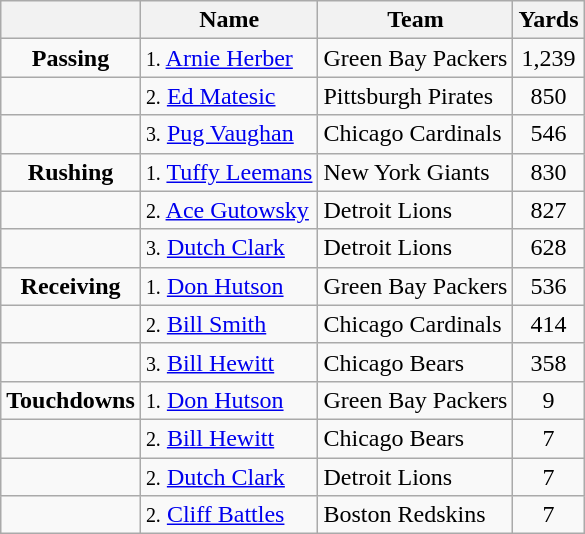<table class="wikitable">
<tr>
<th></th>
<th>Name</th>
<th>Team</th>
<th>Yards</th>
</tr>
<tr align="center">
<td><strong>Passing</strong></td>
<td style="text-align:left;"><small>1.</small> <a href='#'>Arnie Herber</a></td>
<td style="text-align:left;">Green Bay Packers</td>
<td>1,239</td>
</tr>
<tr align="center">
<td></td>
<td style="text-align:left;"><small>2.</small> <a href='#'>Ed Matesic</a></td>
<td style="text-align:left;">Pittsburgh Pirates</td>
<td>850</td>
</tr>
<tr align="center">
<td></td>
<td style="text-align:left;"><small>3.</small> <a href='#'>Pug Vaughan</a></td>
<td style="text-align:left;">Chicago Cardinals</td>
<td>546</td>
</tr>
<tr align="center">
<td><strong>Rushing</strong></td>
<td style="text-align:left;"><small>1.</small> <a href='#'>Tuffy Leemans</a></td>
<td style="text-align:left;">New York Giants</td>
<td>830</td>
</tr>
<tr align="center">
<td></td>
<td style="text-align:left;"><small>2.</small> <a href='#'>Ace Gutowsky</a></td>
<td style="text-align:left;">Detroit Lions</td>
<td>827</td>
</tr>
<tr align="center">
<td></td>
<td style="text-align:left;"><small>3.</small> <a href='#'>Dutch Clark</a></td>
<td style="text-align:left;">Detroit Lions</td>
<td>628</td>
</tr>
<tr align="center">
<td><strong>Receiving</strong></td>
<td style="text-align:left;"><small>1.</small> <a href='#'>Don Hutson</a></td>
<td style="text-align:left;">Green Bay Packers</td>
<td>536</td>
</tr>
<tr align="center">
<td></td>
<td style="text-align:left;"><small>2.</small> <a href='#'>Bill Smith</a></td>
<td style="text-align:left;">Chicago Cardinals</td>
<td>414</td>
</tr>
<tr align="center">
<td></td>
<td style="text-align:left;"><small>3.</small> <a href='#'>Bill Hewitt</a></td>
<td style="text-align:left;">Chicago Bears</td>
<td>358</td>
</tr>
<tr align="center">
<td><strong>Touchdowns</strong></td>
<td style="text-align:left;"><small>1.</small> <a href='#'>Don Hutson</a></td>
<td style="text-align:left;">Green Bay Packers</td>
<td>9</td>
</tr>
<tr align="center">
<td></td>
<td style="text-align:left;"><small>2.</small> <a href='#'>Bill Hewitt</a></td>
<td style="text-align:left;">Chicago Bears</td>
<td>7</td>
</tr>
<tr align="center">
<td></td>
<td style="text-align:left;"><small>2.</small> <a href='#'>Dutch Clark</a></td>
<td style="text-align:left;">Detroit Lions</td>
<td>7</td>
</tr>
<tr align="center">
<td></td>
<td style="text-align:left;"><small>2.</small> <a href='#'>Cliff Battles</a></td>
<td style="text-align:left;">Boston Redskins</td>
<td>7</td>
</tr>
</table>
